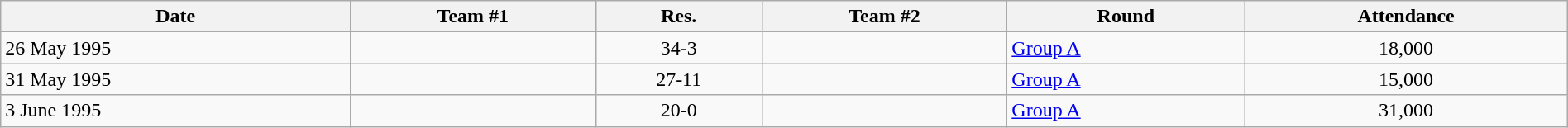<table class="wikitable" style="text-align: left;" width="100%">
<tr>
<th>Date</th>
<th>Team #1</th>
<th>Res.</th>
<th>Team #2</th>
<th>Round</th>
<th>Attendance</th>
</tr>
<tr>
<td>26 May 1995</td>
<td></td>
<td style="text-align:center;">34-3</td>
<td></td>
<td><a href='#'>Group A</a></td>
<td style="text-align:center;">18,000</td>
</tr>
<tr>
<td>31 May 1995</td>
<td></td>
<td style="text-align:center;">27-11</td>
<td></td>
<td><a href='#'>Group A</a></td>
<td style="text-align:center;">15,000</td>
</tr>
<tr>
<td>3 June 1995</td>
<td></td>
<td style="text-align:center;">20-0</td>
<td></td>
<td><a href='#'>Group A</a></td>
<td style="text-align:center;">31,000</td>
</tr>
</table>
